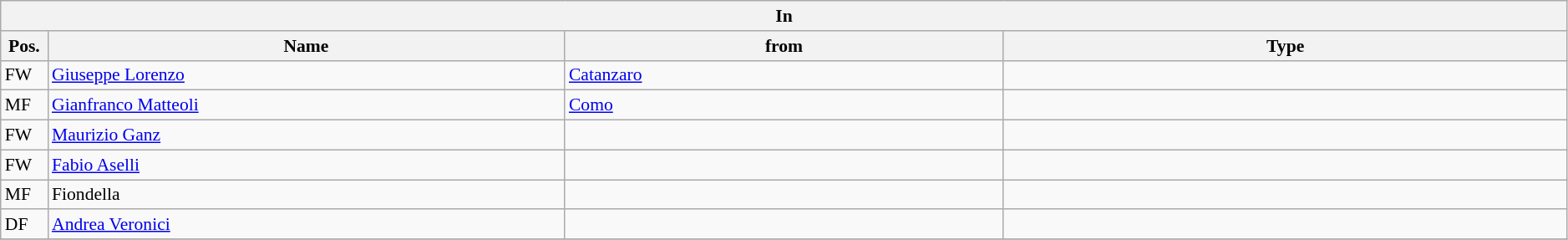<table class="wikitable" style="font-size:90%;width:99%;">
<tr>
<th colspan="4">In</th>
</tr>
<tr>
<th width=3%>Pos.</th>
<th width=33%>Name</th>
<th width=28%>from</th>
<th width=36%>Type</th>
</tr>
<tr>
<td>FW</td>
<td><a href='#'>Giuseppe Lorenzo</a></td>
<td><a href='#'>Catanzaro</a></td>
<td></td>
</tr>
<tr>
<td>MF</td>
<td><a href='#'>Gianfranco Matteoli</a></td>
<td><a href='#'>Como</a></td>
<td></td>
</tr>
<tr>
<td>FW</td>
<td><a href='#'>Maurizio Ganz</a></td>
<td></td>
<td></td>
</tr>
<tr>
<td>FW</td>
<td><a href='#'>Fabio Aselli</a></td>
<td></td>
<td></td>
</tr>
<tr>
<td>MF</td>
<td>Fiondella</td>
<td></td>
<td></td>
</tr>
<tr>
<td>DF</td>
<td><a href='#'>Andrea Veronici</a></td>
<td></td>
<td></td>
</tr>
<tr>
</tr>
</table>
